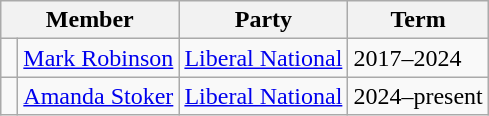<table class="wikitable">
<tr>
<th colspan="2">Member</th>
<th>Party</th>
<th>Term</th>
</tr>
<tr>
<td> </td>
<td><a href='#'>Mark Robinson</a></td>
<td><a href='#'>Liberal National</a></td>
<td>2017–2024</td>
</tr>
<tr>
<td> </td>
<td><a href='#'>Amanda Stoker</a></td>
<td><a href='#'>Liberal National</a></td>
<td>2024–present</td>
</tr>
</table>
